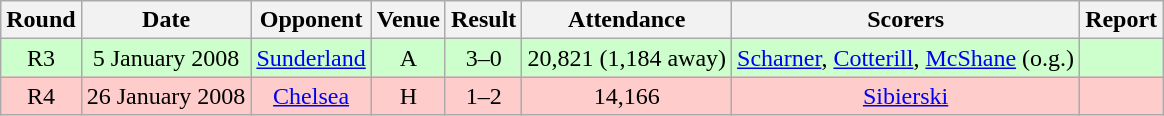<table class="wikitable" style="font-size:100%; text-align:center">
<tr>
<th>Round</th>
<th>Date</th>
<th>Opponent</th>
<th>Venue</th>
<th>Result</th>
<th>Attendance</th>
<th>Scorers</th>
<th>Report</th>
</tr>
<tr style="background: #CCFFCC;">
<td>R3</td>
<td>5 January 2008</td>
<td><a href='#'>Sunderland</a></td>
<td>A</td>
<td>3–0</td>
<td>20,821 (1,184 away)</td>
<td><a href='#'>Scharner</a>, <a href='#'>Cotterill</a>, <a href='#'>McShane</a> (o.g.)</td>
<td></td>
</tr>
<tr style="background: #FFCCCC;">
<td>R4</td>
<td>26 January 2008</td>
<td><a href='#'>Chelsea</a></td>
<td>H</td>
<td>1–2</td>
<td>14,166</td>
<td><a href='#'>Sibierski</a></td>
<td></td>
</tr>
</table>
